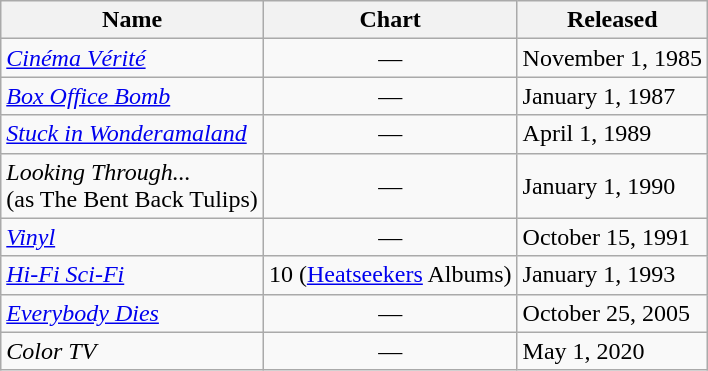<table class="wikitable">
<tr>
<th>Name</th>
<th>Chart</th>
<th>Released</th>
</tr>
<tr>
<td><em><a href='#'>Cinéma Vérité</a></em></td>
<td style="text-align:center;">—</td>
<td>November 1, 1985</td>
</tr>
<tr>
<td><em><a href='#'>Box Office Bomb</a></em></td>
<td style="text-align:center;">—</td>
<td>January 1, 1987</td>
</tr>
<tr>
<td><em><a href='#'>Stuck in Wonderamaland</a></em></td>
<td style="text-align:center;">—</td>
<td>April 1, 1989</td>
</tr>
<tr>
<td><em>Looking Through...</em> <br>(as The Bent Back Tulips)</td>
<td style="text-align:center;">—</td>
<td>January 1, 1990</td>
</tr>
<tr>
<td><em><a href='#'>Vinyl</a></em></td>
<td style="text-align:center;">—</td>
<td>October 15, 1991</td>
</tr>
<tr>
<td><em><a href='#'>Hi-Fi Sci-Fi</a></em></td>
<td>10 (<a href='#'>Heatseekers</a> Albums)</td>
<td>January 1, 1993</td>
</tr>
<tr>
<td><em><a href='#'>Everybody Dies</a></em></td>
<td style="text-align:center;">—</td>
<td>October 25, 2005</td>
</tr>
<tr>
<td><em>Color TV</em></td>
<td style="text-align:center;">—</td>
<td>May 1, 2020</td>
</tr>
</table>
